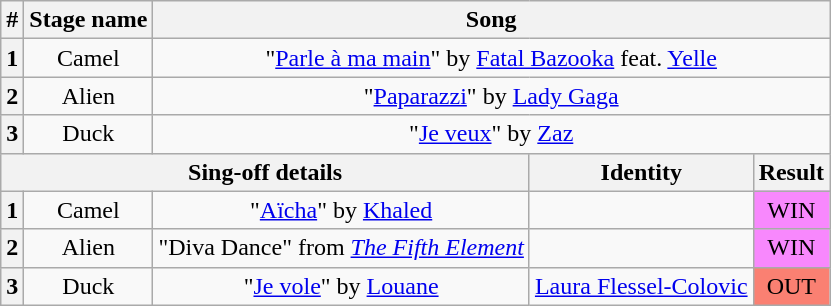<table class="wikitable plainrowheaders" style="text-align: center;">
<tr>
<th>#</th>
<th>Stage name</th>
<th colspan="3">Song</th>
</tr>
<tr>
<th>1</th>
<td>Camel</td>
<td colspan="3">"<a href='#'>Parle à ma main</a>" by <a href='#'>Fatal Bazooka</a> feat. <a href='#'>Yelle</a></td>
</tr>
<tr>
<th>2</th>
<td>Alien</td>
<td colspan="3">"<a href='#'>Paparazzi</a>" by <a href='#'>Lady Gaga</a></td>
</tr>
<tr>
<th>3</th>
<td>Duck</td>
<td colspan="3">"<a href='#'>Je veux</a>" by <a href='#'>Zaz</a></td>
</tr>
<tr>
<th colspan="3">Sing-off details</th>
<th>Identity</th>
<th>Result</th>
</tr>
<tr>
<th>1</th>
<td>Camel</td>
<td>"<a href='#'>Aïcha</a>" by <a href='#'>Khaled</a></td>
<td></td>
<td bgcolor="#F888FD">WIN</td>
</tr>
<tr>
<th>2</th>
<td>Alien</td>
<td>"Diva Dance" from <em><a href='#'>The Fifth Element</a></em></td>
<td></td>
<td bgcolor="#F888FD">WIN</td>
</tr>
<tr>
<th>3</th>
<td>Duck</td>
<td>"<a href='#'>Je vole</a>" by <a href='#'>Louane</a></td>
<td><a href='#'>Laura Flessel-Colovic</a></td>
<td bgcolor=salmon>OUT</td>
</tr>
</table>
